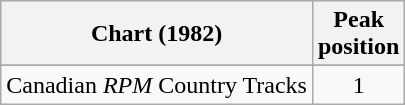<table class="wikitable sortable">
<tr>
<th align="left">Chart (1982)</th>
<th align="center">Peak<br>position</th>
</tr>
<tr>
</tr>
<tr>
<td align="left">Canadian <em>RPM</em> Country Tracks</td>
<td align="center">1</td>
</tr>
</table>
